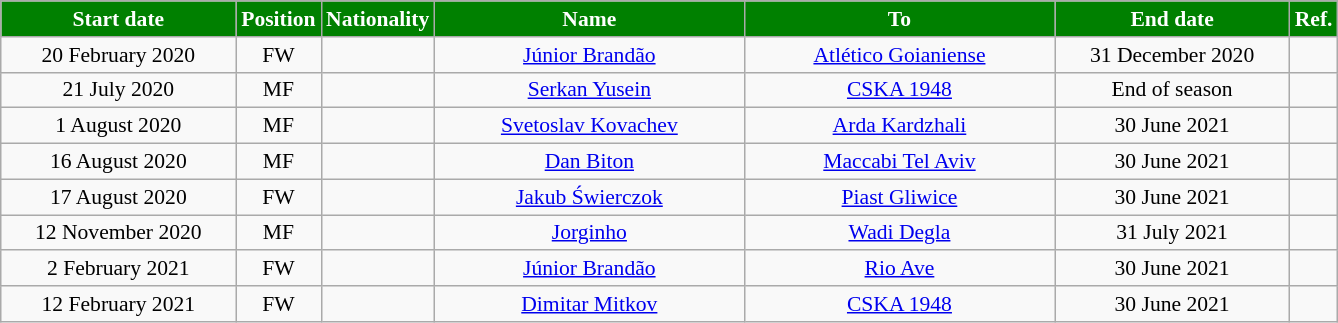<table class="wikitable"  style="text-align:center; font-size:90%; ">
<tr>
<th style="background:green; color:white; width:150px;">Start date</th>
<th style="background:green; color:white; width:50px;">Position</th>
<th style="background:green; color:white; width:50px;">Nationality</th>
<th style="background:green; color:white; width:200px;">Name</th>
<th style="background:green; color:white; width:200px;">To</th>
<th style="background:green; color:white; width:150px;">End date</th>
<th style="background:green; color:white; width:25px;">Ref.</th>
</tr>
<tr>
<td>20 February 2020</td>
<td>FW</td>
<td></td>
<td><a href='#'>Júnior Brandão</a></td>
<td><a href='#'>Atlético Goianiense</a></td>
<td>31 December 2020</td>
<td></td>
</tr>
<tr>
<td>21 July 2020</td>
<td>MF</td>
<td></td>
<td><a href='#'>Serkan Yusein</a></td>
<td><a href='#'>CSKA 1948</a></td>
<td>End of season</td>
<td></td>
</tr>
<tr>
<td>1 August 2020</td>
<td>MF</td>
<td></td>
<td><a href='#'>Svetoslav Kovachev</a></td>
<td><a href='#'>Arda Kardzhali</a></td>
<td>30 June 2021</td>
<td></td>
</tr>
<tr>
<td>16 August 2020</td>
<td>MF</td>
<td></td>
<td><a href='#'>Dan Biton</a></td>
<td><a href='#'>Maccabi Tel Aviv</a></td>
<td>30 June 2021</td>
<td></td>
</tr>
<tr>
<td>17 August 2020</td>
<td>FW</td>
<td></td>
<td><a href='#'>Jakub Świerczok</a></td>
<td><a href='#'>Piast Gliwice</a></td>
<td>30 June 2021</td>
<td></td>
</tr>
<tr>
<td>12 November 2020</td>
<td>MF</td>
<td></td>
<td><a href='#'>Jorginho</a></td>
<td><a href='#'>Wadi Degla</a></td>
<td>31 July 2021</td>
<td></td>
</tr>
<tr>
<td>2 February 2021</td>
<td>FW</td>
<td></td>
<td><a href='#'>Júnior Brandão</a></td>
<td><a href='#'>Rio Ave</a></td>
<td>30 June 2021</td>
<td></td>
</tr>
<tr>
<td>12 February 2021</td>
<td>FW</td>
<td></td>
<td><a href='#'>Dimitar Mitkov</a></td>
<td><a href='#'>CSKA 1948</a></td>
<td>30 June 2021</td>
<td></td>
</tr>
</table>
